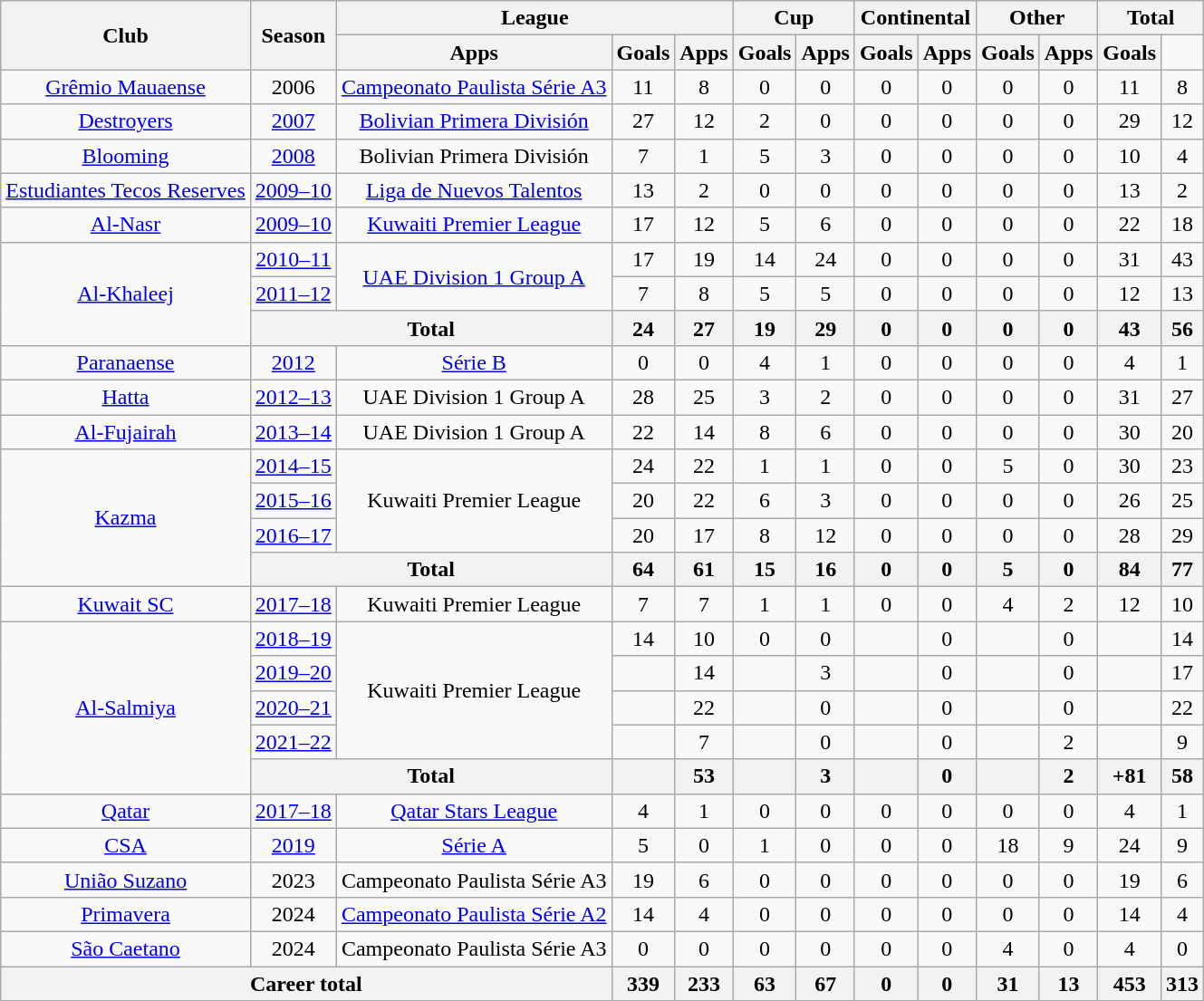<table class="wikitable" style="text-align:center">
<tr>
<th rowspan="2">Club</th>
<th rowspan="2">Season</th>
<th colspan="3">League</th>
<th colspan="2">Cup</th>
<th colspan="2">Continental</th>
<th colspan="2">Other</th>
<th colspan="2">Total</th>
</tr>
<tr>
<th>Apps</th>
<th>Goals</th>
<th>Apps</th>
<th>Goals</th>
<th>Apps</th>
<th>Goals</th>
<th>Apps</th>
<th>Goals</th>
<th>Apps</th>
<th>Goals</th>
</tr>
<tr>
<td><a href='#'>Grêmio Mauaense</a></td>
<td 2006 Campeonato Paulista Série A3>2006</td>
<td><a href='#'>Campeonato Paulista Série A3</a></td>
<td>11</td>
<td>8</td>
<td>0</td>
<td>0</td>
<td>0</td>
<td>0</td>
<td>0</td>
<td>0</td>
<td>11</td>
<td>8</td>
</tr>
<tr>
<td><a href='#'>Destroyers</a></td>
<td><a href='#'>2007</a></td>
<td><a href='#'>Bolivian Primera División</a></td>
<td>27</td>
<td>12</td>
<td>2</td>
<td>0</td>
<td>0</td>
<td>0</td>
<td>0</td>
<td>0</td>
<td>29</td>
<td>12</td>
</tr>
<tr>
<td><a href='#'>Blooming</a></td>
<td><a href='#'>2008</a></td>
<td>Bolivian Primera División</td>
<td>7</td>
<td>1</td>
<td>5</td>
<td>3</td>
<td>0</td>
<td>0</td>
<td>0</td>
<td>0</td>
<td>10</td>
<td>4</td>
</tr>
<tr>
<td><a href='#'>Estudiantes Tecos Reserves</a></td>
<td><a href='#'>2009–10</a></td>
<td><a href='#'>Liga de Nuevos Talentos</a></td>
<td>13</td>
<td>2</td>
<td>0</td>
<td>0</td>
<td>0</td>
<td>0</td>
<td>0</td>
<td>0</td>
<td>13</td>
<td>2</td>
</tr>
<tr>
<td><a href='#'>Al-Nasr</a></td>
<td><a href='#'>2009–10</a></td>
<td><a href='#'>Kuwaiti Premier League</a></td>
<td>17</td>
<td>12</td>
<td>5</td>
<td>6</td>
<td>0</td>
<td>0</td>
<td>0</td>
<td>0</td>
<td>22</td>
<td>18</td>
</tr>
<tr>
<td rowspan="3"><a href='#'>Al-Khaleej</a></td>
<td><a href='#'>2010–11</a></td>
<td rowspan="2"><a href='#'>UAE Division 1 Group A</a></td>
<td>17</td>
<td>19</td>
<td>14</td>
<td>24</td>
<td>0</td>
<td>0</td>
<td>0</td>
<td>0</td>
<td>31</td>
<td>43</td>
</tr>
<tr>
<td><a href='#'>2011–12</a></td>
<td>7</td>
<td>8</td>
<td>5</td>
<td>5</td>
<td>0</td>
<td>0</td>
<td>0</td>
<td>0</td>
<td>12</td>
<td>13</td>
</tr>
<tr>
<th colspan="2">Total</th>
<th>24</th>
<th>27</th>
<th>19</th>
<th>29</th>
<th>0</th>
<th>0</th>
<th>0</th>
<th>0</th>
<th>43</th>
<th>56</th>
</tr>
<tr>
<td><a href='#'>Paranaense</a></td>
<td><a href='#'>2012</a></td>
<td><a href='#'>Série B</a></td>
<td>0</td>
<td>0</td>
<td>4</td>
<td>1</td>
<td>0</td>
<td>0</td>
<td>0</td>
<td>0</td>
<td>4</td>
<td>1</td>
</tr>
<tr>
<td><a href='#'>Hatta</a></td>
<td><a href='#'>2012–13</a></td>
<td>UAE Division 1 Group A</td>
<td>28</td>
<td>25</td>
<td>3</td>
<td>2</td>
<td>0</td>
<td>0</td>
<td>0</td>
<td>0</td>
<td>31</td>
<td>27</td>
</tr>
<tr>
<td><a href='#'>Al-Fujairah</a></td>
<td><a href='#'>2013–14</a></td>
<td>UAE Division 1 Group A</td>
<td>22</td>
<td>14</td>
<td>8</td>
<td>6</td>
<td>0</td>
<td>0</td>
<td>0</td>
<td>0</td>
<td>30</td>
<td>20</td>
</tr>
<tr>
<td rowspan="4"><a href='#'>Kazma</a></td>
<td><a href='#'>2014–15</a></td>
<td rowspan="3">Kuwaiti Premier League</td>
<td>24</td>
<td>22</td>
<td>1</td>
<td>1</td>
<td>0</td>
<td>0</td>
<td>5</td>
<td>0</td>
<td>30</td>
<td>23</td>
</tr>
<tr>
<td><a href='#'>2015–16</a></td>
<td>20</td>
<td>22</td>
<td>6</td>
<td>3</td>
<td>0</td>
<td>0</td>
<td>0</td>
<td>0</td>
<td>26</td>
<td>25</td>
</tr>
<tr>
<td><a href='#'>2016–17</a></td>
<td>20</td>
<td>17</td>
<td>8</td>
<td>12</td>
<td>0</td>
<td>0</td>
<td>0</td>
<td>0</td>
<td>28</td>
<td>29</td>
</tr>
<tr>
<th colspan="2">Total</th>
<th>64</th>
<th>61</th>
<th>15</th>
<th>16</th>
<th>0</th>
<th>0</th>
<th>5</th>
<th>0</th>
<th>84</th>
<th>77</th>
</tr>
<tr>
<td><a href='#'>Kuwait SC</a></td>
<td><a href='#'>2017–18</a></td>
<td>Kuwaiti Premier League</td>
<td>7</td>
<td>7</td>
<td>1</td>
<td>1</td>
<td>0</td>
<td>0</td>
<td>4</td>
<td>2</td>
<td>12</td>
<td>10</td>
</tr>
<tr>
<td rowspan="5"><a href='#'>Al-Salmiya</a></td>
<td><a href='#'>2018–19</a></td>
<td rowspan="4">Kuwaiti Premier League</td>
<td>14</td>
<td>10</td>
<td>0</td>
<td>0</td>
<td></td>
<td>0</td>
<td></td>
<td>0</td>
<td></td>
<td>14</td>
</tr>
<tr>
<td><a href='#'>2019–20</a></td>
<td></td>
<td>14</td>
<td></td>
<td>3</td>
<td></td>
<td>0</td>
<td></td>
<td>0</td>
<td></td>
<td>17</td>
</tr>
<tr>
<td><a href='#'>2020–21</a></td>
<td></td>
<td>22</td>
<td></td>
<td>0</td>
<td></td>
<td>0</td>
<td></td>
<td>0</td>
<td></td>
<td>22</td>
</tr>
<tr>
<td><a href='#'>2021–22</a></td>
<td></td>
<td>7</td>
<td></td>
<td>0</td>
<td></td>
<td>0</td>
<td></td>
<td>2</td>
<td></td>
<td>9</td>
</tr>
<tr>
<th colspan="2">Total</th>
<th></th>
<th>53</th>
<th></th>
<th>3</th>
<th></th>
<th>0</th>
<th></th>
<th>2</th>
<th>+81</th>
<th>58</th>
</tr>
<tr>
<td><a href='#'>Qatar</a></td>
<td><a href='#'>2017–18</a></td>
<td><a href='#'>Qatar Stars League</a></td>
<td>4</td>
<td>1</td>
<td>0</td>
<td>0</td>
<td>0</td>
<td>0</td>
<td>0</td>
<td>0</td>
<td>4</td>
<td>1</td>
</tr>
<tr>
<td><a href='#'>CSA</a></td>
<td><a href='#'>2019</a></td>
<td><a href='#'>Série A</a></td>
<td>5</td>
<td>0</td>
<td>1</td>
<td>0</td>
<td>0</td>
<td>0</td>
<td>18</td>
<td>9</td>
<td>24</td>
<td>9</td>
</tr>
<tr>
<td><a href='#'>União Suzano</a></td>
<td 2023 Campeonato Paulista Série A3>2023</td>
<td>Campeonato Paulista Série A3</td>
<td>19</td>
<td>6</td>
<td>0</td>
<td>0</td>
<td>0</td>
<td>0</td>
<td>0</td>
<td>0</td>
<td>19</td>
<td>6</td>
</tr>
<tr>
<td><a href='#'>Primavera</a></td>
<td>2024</td>
<td><a href='#'>Campeonato Paulista Série A2</a></td>
<td>14</td>
<td>4</td>
<td>0</td>
<td>0</td>
<td>0</td>
<td>0</td>
<td>0</td>
<td>0</td>
<td>14</td>
<td>4</td>
</tr>
<tr>
<td><a href='#'>São Caetano</a></td>
<td>2024</td>
<td>Campeonato Paulista Série A3</td>
<td>0</td>
<td>0</td>
<td>0</td>
<td>0</td>
<td>0</td>
<td>0</td>
<td>4</td>
<td>0</td>
<td>4</td>
<td>0</td>
</tr>
<tr>
<th colspan="3">Career total</th>
<th>339</th>
<th>233</th>
<th>63</th>
<th>67</th>
<th>0</th>
<th>0</th>
<th>31</th>
<th>13</th>
<th>453</th>
<th>313</th>
</tr>
</table>
